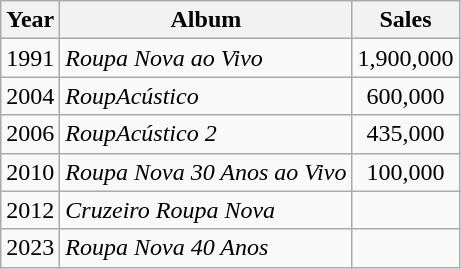<table class="wikitable" border="1" style="text-align:center;">
<tr>
<th>Year</th>
<th>Album</th>
<th>Sales</th>
</tr>
<tr>
<td>1991</td>
<td align="left"><em>Roupa Nova ao Vivo</em></td>
<td>1,900,000</td>
</tr>
<tr>
<td>2004</td>
<td align="left"><em>RoupAcústico</em></td>
<td>600,000</td>
</tr>
<tr>
<td>2006</td>
<td align="left"><em>RoupAcústico 2</em></td>
<td>435,000</td>
</tr>
<tr>
<td>2010</td>
<td align="left"><em>Roupa Nova 30 Anos ao Vivo</em></td>
<td>100,000</td>
</tr>
<tr>
<td>2012</td>
<td align="left"><em>Cruzeiro Roupa Nova</em></td>
<td></td>
</tr>
<tr>
<td>2023</td>
<td align="left"><em>Roupa Nova 40 Anos</em></td>
<td></td>
</tr>
</table>
